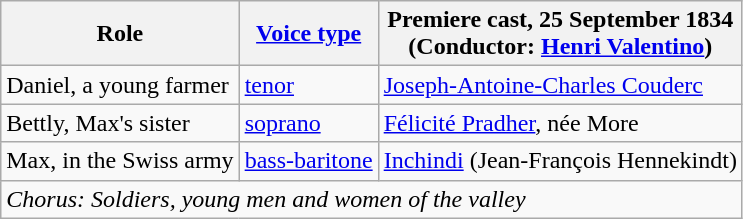<table class="wikitable">
<tr>
<th>Role</th>
<th><a href='#'>Voice type</a></th>
<th>Premiere cast, 25 September 1834<br>(Conductor: <a href='#'>Henri&nbsp;Valentino</a>)</th>
</tr>
<tr>
<td>Daniel, a young farmer</td>
<td><a href='#'>tenor</a></td>
<td><a href='#'>Joseph-Antoine-Charles Couderc</a></td>
</tr>
<tr>
<td>Bettly, Max's sister</td>
<td><a href='#'>soprano</a></td>
<td><a href='#'>Félicité Pradher</a>, née More</td>
</tr>
<tr>
<td>Max, in the Swiss army</td>
<td><a href='#'>bass-baritone</a></td>
<td><a href='#'>Inchindi</a> (Jean-François Hennekindt)</td>
</tr>
<tr>
<td colspan="3"><em>Chorus: Soldiers, young men and women of the valley</em></td>
</tr>
</table>
